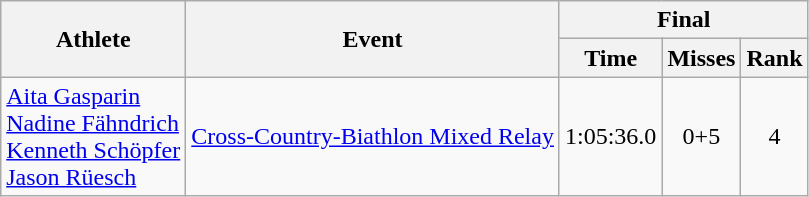<table class="wikitable">
<tr>
<th rowspan="2">Athlete</th>
<th rowspan="2">Event</th>
<th colspan="3">Final</th>
</tr>
<tr>
<th>Time</th>
<th>Misses</th>
<th>Rank</th>
</tr>
<tr>
<td><a href='#'>Aita Gasparin</a><br><a href='#'>Nadine Fähndrich</a><br><a href='#'>Kenneth Schöpfer</a><br><a href='#'>Jason Rüesch</a></td>
<td><a href='#'>Cross-Country-Biathlon Mixed Relay</a></td>
<td align="center">1:05:36.0</td>
<td align="center">0+5</td>
<td align="center">4</td>
</tr>
</table>
